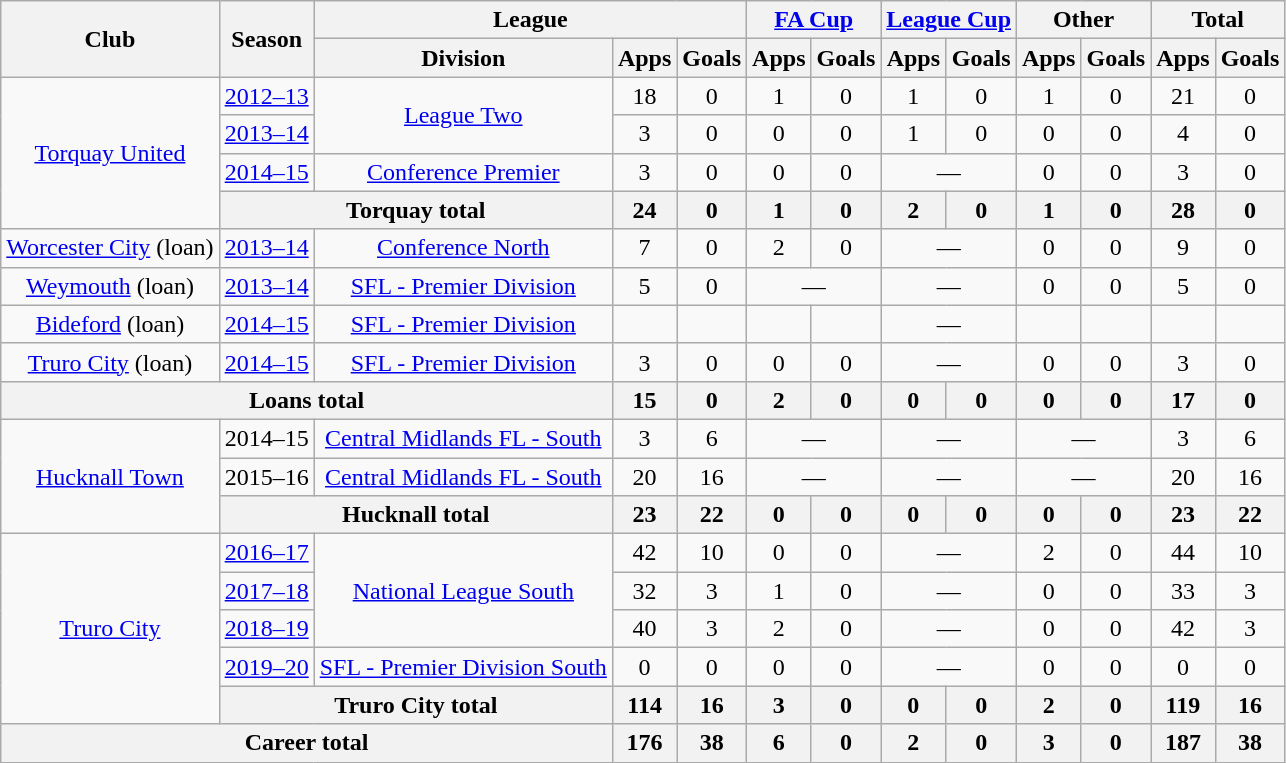<table class="wikitable" style="text-align:center">
<tr>
<th rowspan="2">Club</th>
<th rowspan="2">Season</th>
<th colspan="3">League</th>
<th colspan="2"><a href='#'>FA Cup</a></th>
<th colspan="2"><a href='#'>League Cup</a></th>
<th colspan="2">Other</th>
<th colspan="2">Total</th>
</tr>
<tr>
<th>Division</th>
<th>Apps</th>
<th>Goals</th>
<th>Apps</th>
<th>Goals</th>
<th>Apps</th>
<th>Goals</th>
<th>Apps</th>
<th>Goals</th>
<th>Apps</th>
<th>Goals</th>
</tr>
<tr>
<td rowspan="4"><a href='#'>Torquay United</a></td>
<td><a href='#'>2012–13</a></td>
<td rowspan="2"><a href='#'>League Two</a></td>
<td>18</td>
<td>0</td>
<td>1</td>
<td>0</td>
<td>1</td>
<td>0</td>
<td>1</td>
<td>0</td>
<td>21</td>
<td>0</td>
</tr>
<tr>
<td><a href='#'>2013–14</a></td>
<td>3</td>
<td>0</td>
<td>0</td>
<td>0</td>
<td>1</td>
<td>0</td>
<td>0</td>
<td>0</td>
<td>4</td>
<td>0</td>
</tr>
<tr>
<td><a href='#'>2014–15</a></td>
<td><a href='#'>Conference Premier</a></td>
<td>3</td>
<td>0</td>
<td>0</td>
<td>0</td>
<td colspan="2">—</td>
<td>0</td>
<td>0</td>
<td>3</td>
<td>0</td>
</tr>
<tr>
<th colspan="2">Torquay total</th>
<th>24</th>
<th>0</th>
<th>1</th>
<th>0</th>
<th>2</th>
<th>0</th>
<th>1</th>
<th>0</th>
<th>28</th>
<th>0</th>
</tr>
<tr>
<td><a href='#'>Worcester City</a> (loan)</td>
<td><a href='#'>2013–14</a></td>
<td><a href='#'>Conference North</a></td>
<td>7</td>
<td>0</td>
<td>2</td>
<td>0</td>
<td colspan="2">—</td>
<td>0</td>
<td>0</td>
<td>9</td>
<td>0</td>
</tr>
<tr>
<td><a href='#'>Weymouth</a> (loan)</td>
<td><a href='#'>2013–14</a></td>
<td><a href='#'>SFL - Premier Division</a></td>
<td>5</td>
<td>0</td>
<td colspan="2">—</td>
<td colspan="2">—</td>
<td>0</td>
<td>0</td>
<td>5</td>
<td>0</td>
</tr>
<tr>
<td><a href='#'>Bideford</a> (loan)</td>
<td><a href='#'>2014–15</a></td>
<td><a href='#'>SFL - Premier Division</a></td>
<td></td>
<td></td>
<td></td>
<td></td>
<td colspan="2">—</td>
<td></td>
<td></td>
<td></td>
<td></td>
</tr>
<tr>
<td><a href='#'>Truro City</a> (loan)</td>
<td><a href='#'>2014–15</a></td>
<td><a href='#'>SFL - Premier Division</a></td>
<td>3</td>
<td>0</td>
<td>0</td>
<td>0</td>
<td colspan="2">—</td>
<td>0</td>
<td>0</td>
<td>3</td>
<td>0</td>
</tr>
<tr>
<th colspan="3">Loans total</th>
<th>15</th>
<th>0</th>
<th>2</th>
<th>0</th>
<th>0</th>
<th>0</th>
<th>0</th>
<th>0</th>
<th>17</th>
<th>0</th>
</tr>
<tr>
<td rowspan="3"><a href='#'>Hucknall Town</a></td>
<td>2014–15</td>
<td><a href='#'>Central Midlands FL - South</a></td>
<td>3</td>
<td>6</td>
<td colspan="2">—</td>
<td colspan="2">—</td>
<td colspan="2">—</td>
<td>3</td>
<td>6</td>
</tr>
<tr>
<td>2015–16</td>
<td><a href='#'>Central Midlands FL - South</a></td>
<td>20</td>
<td>16</td>
<td colspan="2">—</td>
<td colspan="2">—</td>
<td colspan="2">—</td>
<td>20</td>
<td>16</td>
</tr>
<tr>
<th colspan="2">Hucknall total</th>
<th>23</th>
<th>22</th>
<th>0</th>
<th>0</th>
<th>0</th>
<th>0</th>
<th>0</th>
<th>0</th>
<th>23</th>
<th>22</th>
</tr>
<tr>
<td rowspan="5"><a href='#'>Truro City</a></td>
<td><a href='#'>2016–17</a></td>
<td rowspan="3"><a href='#'>National League South</a></td>
<td>42</td>
<td>10</td>
<td>0</td>
<td>0</td>
<td colspan="2">—</td>
<td>2</td>
<td>0</td>
<td>44</td>
<td>10</td>
</tr>
<tr>
<td><a href='#'>2017–18</a></td>
<td>32</td>
<td>3</td>
<td>1</td>
<td>0</td>
<td colspan="2">—</td>
<td>0</td>
<td>0</td>
<td>33</td>
<td>3</td>
</tr>
<tr>
<td><a href='#'>2018–19</a></td>
<td>40</td>
<td>3</td>
<td>2</td>
<td>0</td>
<td colspan="2">—</td>
<td>0</td>
<td>0</td>
<td>42</td>
<td>3</td>
</tr>
<tr>
<td><a href='#'>2019–20</a></td>
<td rowspan="1"><a href='#'>SFL - Premier Division South</a></td>
<td>0</td>
<td>0</td>
<td>0</td>
<td>0</td>
<td colspan="2">—</td>
<td>0</td>
<td>0</td>
<td>0</td>
<td>0</td>
</tr>
<tr>
<th colspan="2">Truro City total</th>
<th>114</th>
<th>16</th>
<th>3</th>
<th>0</th>
<th>0</th>
<th>0</th>
<th>2</th>
<th>0</th>
<th>119</th>
<th>16</th>
</tr>
<tr>
<th colspan="3">Career total</th>
<th>176</th>
<th>38</th>
<th>6</th>
<th>0</th>
<th>2</th>
<th>0</th>
<th>3</th>
<th>0</th>
<th>187</th>
<th>38</th>
</tr>
</table>
